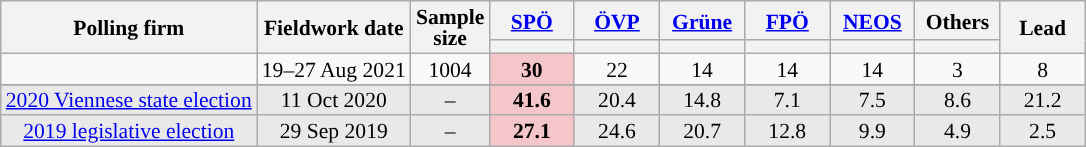<table class="wikitable sortable mw-datatable" style="text-align:center;font-size:90%;line-height:14px;">
<tr>
<th rowspan="2">Polling firm</th>
<th rowspan="2">Fieldwork date</th>
<th rowspan="2">Sample<br>size</th>
<th class="unsortable" style="width:50px;"><a href='#'>SPÖ</a></th>
<th class="unsortable" style="width:50px;"><a href='#'>ÖVP</a></th>
<th class="unsortable" style="width:50px;"><a href='#'>Grüne</a></th>
<th class="unsortable" style="width:50px;"><a href='#'>FPÖ</a></th>
<th class="unsortable" style="width:50px;"><a href='#'>NEOS</a></th>
<th class="unsortable" style="width:50px;">Others</th>
<th rowspan="2" class="unsortable" style="width:50px;">Lead</th>
</tr>
<tr>
<th style="background:"></th>
<th style="background:"></th>
<th style="background:"></th>
<th style="background:"></th>
<th style="background:"></th>
<th style="background:"></th>
</tr>
<tr>
<td></td>
<td>19–27 Aug 2021</td>
<td>1004</td>
<td style="background:#F4C6C9;"><strong>30</strong></td>
<td>22</td>
<td>14</td>
<td>14</td>
<td>14</td>
<td>3</td>
<td style="background:">8</td>
</tr>
<tr>
</tr>
<tr style="background:#E9E9E9;">
<td><a href='#'>2020 Viennese state election</a></td>
<td data-sort-value="2020-10-11">11 Oct 2020</td>
<td>–</td>
<td style="background:#F4C6C9;"><strong>41.6</strong></td>
<td>20.4</td>
<td>14.8</td>
<td>7.1</td>
<td>7.5</td>
<td>8.6</td>
<td style="background:">21.2</td>
</tr>
<tr style="background:#E9E9E9;">
<td><a href='#'>2019 legislative election</a></td>
<td>29 Sep 2019</td>
<td>–</td>
<td style="background:#F4C6C9;"><strong>27.1</strong></td>
<td>24.6</td>
<td>20.7</td>
<td>12.8</td>
<td>9.9</td>
<td>4.9</td>
<td style="background:">2.5</td>
</tr>
</table>
